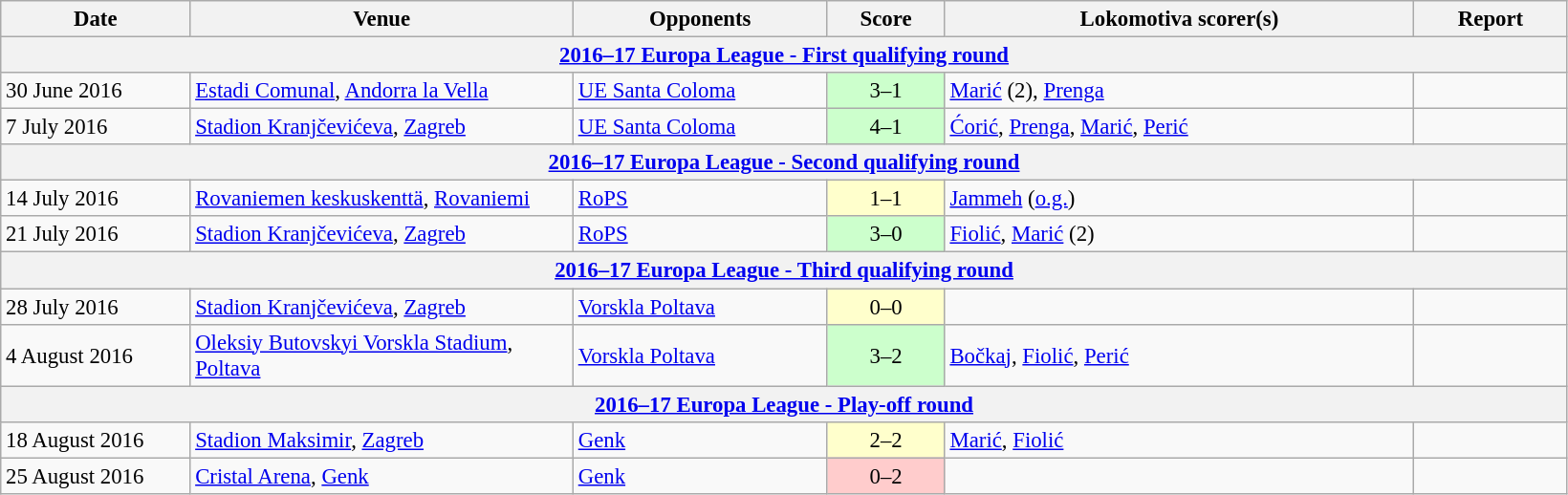<table class="wikitable" style="font-size:95%;">
<tr>
<th width=125>Date</th>
<th width=260>Venue</th>
<th width=170>Opponents</th>
<th width= 75>Score</th>
<th width=320>Lokomotiva scorer(s)</th>
<th width=100>Report</th>
</tr>
<tr>
<th colspan=7><a href='#'>2016–17 Europa League - First qualifying round</a></th>
</tr>
<tr>
<td>30 June 2016</td>
<td><a href='#'>Estadi Comunal</a>, <a href='#'>Andorra la Vella</a></td>
<td> <a href='#'>UE Santa Coloma</a></td>
<td align=center bgcolor=#CCFFCC>3–1</td>
<td><a href='#'>Marić</a> (2), <a href='#'>Prenga</a></td>
<td></td>
</tr>
<tr>
<td>7 July 2016</td>
<td><a href='#'>Stadion Kranjčevićeva</a>, <a href='#'>Zagreb</a></td>
<td> <a href='#'>UE Santa Coloma</a></td>
<td align=center bgcolor=#CCFFCC>4–1</td>
<td><a href='#'>Ćorić</a>, <a href='#'>Prenga</a>, <a href='#'>Marić</a>, <a href='#'>Perić</a></td>
<td></td>
</tr>
<tr>
<th colspan=7><a href='#'>2016–17 Europa League - Second qualifying round</a></th>
</tr>
<tr>
<td>14 July 2016</td>
<td><a href='#'>Rovaniemen keskuskenttä</a>, <a href='#'>Rovaniemi</a></td>
<td> <a href='#'>RoPS</a></td>
<td align=center bgcolor=#FFFFCC>1–1</td>
<td><a href='#'>Jammeh</a> (<a href='#'>o.g.</a>)</td>
<td></td>
</tr>
<tr>
<td>21 July 2016</td>
<td><a href='#'>Stadion Kranjčevićeva</a>, <a href='#'>Zagreb</a></td>
<td> <a href='#'>RoPS</a></td>
<td align=center bgcolor=#CCFFCC>3–0</td>
<td><a href='#'>Fiolić</a>, <a href='#'>Marić</a> (2)</td>
<td></td>
</tr>
<tr>
<th colspan=7><a href='#'>2016–17 Europa League - Third qualifying round</a></th>
</tr>
<tr>
<td>28 July 2016</td>
<td><a href='#'>Stadion Kranjčevićeva</a>, <a href='#'>Zagreb</a></td>
<td> <a href='#'>Vorskla Poltava</a></td>
<td align=center bgcolor=#FFFFCC>0–0</td>
<td></td>
<td></td>
</tr>
<tr>
<td>4 August 2016</td>
<td><a href='#'>Oleksiy Butovskyi Vorskla Stadium</a>, <a href='#'>Poltava</a></td>
<td> <a href='#'>Vorskla Poltava</a></td>
<td align=center bgcolor=#CCFFCC>3–2</td>
<td><a href='#'>Bočkaj</a>, <a href='#'>Fiolić</a>, <a href='#'>Perić</a></td>
<td></td>
</tr>
<tr>
<th colspan=7><a href='#'>2016–17 Europa League - Play-off round</a></th>
</tr>
<tr>
<td>18 August 2016</td>
<td><a href='#'>Stadion Maksimir</a>, <a href='#'>Zagreb</a></td>
<td> <a href='#'>Genk</a></td>
<td align=center bgcolor=#FFFFCC>2–2</td>
<td><a href='#'>Marić</a>, <a href='#'>Fiolić</a></td>
<td></td>
</tr>
<tr>
<td>25 August 2016</td>
<td><a href='#'>Cristal Arena</a>, <a href='#'>Genk</a></td>
<td> <a href='#'>Genk</a></td>
<td align=center bgcolor=#FFCCCC>0–2</td>
<td></td>
<td></td>
</tr>
</table>
